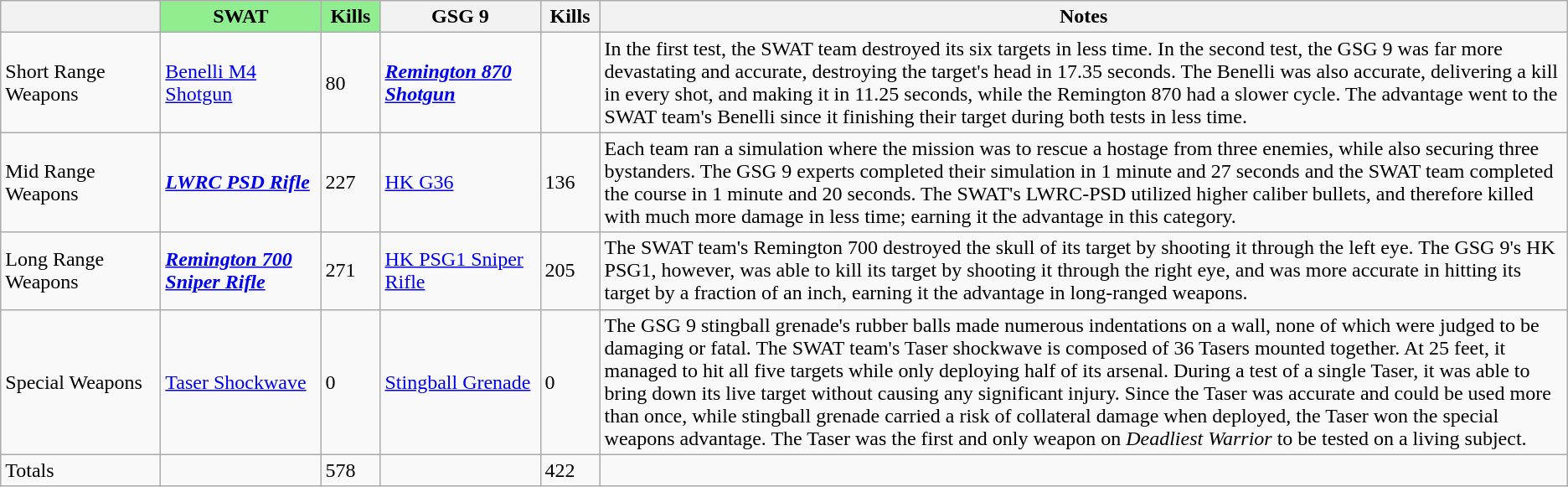<table class="wikitable unsortable">
<tr>
<th width="120"></th>
<th width="120" style="background:lightgreen">SWAT</th>
<th width="40" style="background:lightgreen">Kills</th>
<th width="120">GSG 9</th>
<th width="40">Kills</th>
<th>Notes</th>
</tr>
<tr>
<td>Short Range Weapons</td>
<td><a href='#'>Benelli M4 Shotgun</a></td>
<td>80</td>
<td><strong><em><a href='#'>Remington 870 Shotgun</a></em></strong></td>
<td></td>
<td>In the first test, the SWAT team destroyed its six targets in less time. In the second test, the GSG 9 was far more devastating and accurate, destroying the target's head in 17.35 seconds. The Benelli was also accurate, delivering a kill in every shot, and making it in 11.25 seconds, while the Remington 870 had a slower cycle. The advantage went to the SWAT team's Benelli since it finishing their target during both tests in less time.</td>
</tr>
<tr>
<td>Mid Range Weapons</td>
<td><strong><em><a href='#'>LWRC PSD Rifle</a></em></strong></td>
<td>227</td>
<td><a href='#'>HK G36</a></td>
<td>136</td>
<td>Each team ran a simulation where the mission was to rescue a hostage from three enemies, while also securing three bystanders. The GSG 9 experts completed their simulation in 1 minute and 27 seconds and the SWAT team completed the course in 1 minute and 20 seconds. The SWAT's LWRC-PSD utilized higher caliber bullets, and therefore killed with much more damage in less time; earning it the advantage in this category.</td>
</tr>
<tr>
<td>Long Range Weapons</td>
<td><strong><em><a href='#'>Remington 700 Sniper Rifle</a></em></strong></td>
<td>271</td>
<td><a href='#'>HK PSG1 Sniper Rifle</a></td>
<td>205</td>
<td>The SWAT team's Remington 700 destroyed the skull of its target by shooting it through the left eye. The GSG 9's HK PSG1, however, was able to kill its target by shooting it through the right eye, and was more accurate in hitting its target by a fraction of an inch, earning it the advantage in long-ranged weapons.</td>
</tr>
<tr>
<td>Special Weapons</td>
<td><a href='#'>Taser Shockwave</a></td>
<td>0</td>
<td><a href='#'>Stingball Grenade</a></td>
<td>0</td>
<td>The GSG 9 stingball grenade's rubber balls made numerous indentations on a wall, none of which were judged to be damaging or fatal. The SWAT team's Taser shockwave is composed of 36 Tasers mounted together. At 25 feet, it managed to hit all five targets while only deploying half of its arsenal. During a test of a single Taser, it was able to bring down its live target without causing any significant injury. Since the Taser was accurate and could be used more than once, while stingball grenade carried a risk of collateral damage when deployed, the Taser won the special weapons advantage. The Taser was the first and only weapon on <em>Deadliest Warrior</em> to be tested on a living subject.</td>
</tr>
<tr>
<td>Totals</td>
<td></td>
<td>578</td>
<td></td>
<td>422</td>
<td></td>
</tr>
</table>
